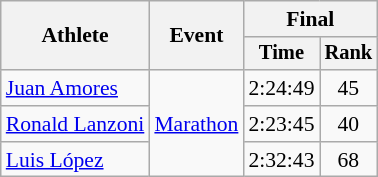<table class=wikitable style="font-size:90%; text-align:center">
<tr>
<th rowspan=2>Athlete</th>
<th rowspan=2>Event</th>
<th colspan=2>Final</th>
</tr>
<tr style=font-size:95%>
<th>Time</th>
<th>Rank</th>
</tr>
<tr align=center>
<td align=left><a href='#'>Juan Amores</a></td>
<td align=left rowspan=3><a href='#'>Marathon</a></td>
<td>2:24:49</td>
<td>45</td>
</tr>
<tr align=center>
<td align=left><a href='#'>Ronald Lanzoni</a></td>
<td>2:23:45</td>
<td>40</td>
</tr>
<tr align=center>
<td align=left><a href='#'>Luis López</a></td>
<td>2:32:43</td>
<td>68</td>
</tr>
</table>
